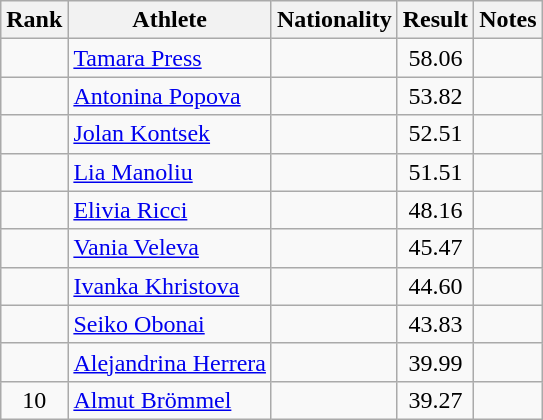<table class="wikitable sortable" style="text-align:center">
<tr>
<th>Rank</th>
<th>Athlete</th>
<th>Nationality</th>
<th>Result</th>
<th>Notes</th>
</tr>
<tr>
<td></td>
<td align=left><a href='#'>Tamara Press</a></td>
<td align=left></td>
<td>58.06</td>
<td></td>
</tr>
<tr>
<td></td>
<td align=left><a href='#'>Antonina Popova</a></td>
<td align=left></td>
<td>53.82</td>
<td></td>
</tr>
<tr>
<td></td>
<td align=left><a href='#'>Jolan Kontsek</a></td>
<td align=left></td>
<td>52.51</td>
<td></td>
</tr>
<tr>
<td></td>
<td align=left><a href='#'>Lia Manoliu</a></td>
<td align=left></td>
<td>51.51</td>
<td></td>
</tr>
<tr>
<td></td>
<td align=left><a href='#'>Elivia Ricci</a></td>
<td align=left></td>
<td>48.16</td>
<td></td>
</tr>
<tr>
<td></td>
<td align=left><a href='#'>Vania Veleva</a></td>
<td align=left></td>
<td>45.47</td>
<td></td>
</tr>
<tr>
<td></td>
<td align=left><a href='#'>Ivanka Khristova</a></td>
<td align=left></td>
<td>44.60</td>
<td></td>
</tr>
<tr>
<td></td>
<td align=left><a href='#'>Seiko Obonai</a></td>
<td align=left></td>
<td>43.83</td>
<td></td>
</tr>
<tr>
<td></td>
<td align=left><a href='#'>Alejandrina Herrera</a></td>
<td align=left></td>
<td>39.99</td>
<td></td>
</tr>
<tr>
<td>10</td>
<td align=left><a href='#'>Almut Brömmel</a></td>
<td align=left></td>
<td>39.27</td>
<td></td>
</tr>
</table>
